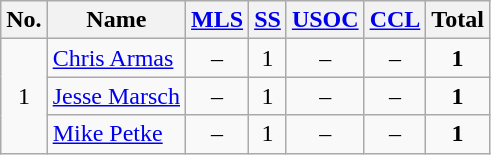<table class="wikitable" style=":center; text-align: center;">
<tr>
<th>No.</th>
<th>Name</th>
<th style=class="sortable"><a href='#'>MLS</a></th>
<th style="class="sortable"><a href='#'>SS</a></th>
<th style="class="sortable"><a href='#'>USOC</a></th>
<th style=class="sortable"><a href='#'>CCL</a></th>
<th>Total</th>
</tr>
<tr>
<td rowspan="3">1</td>
<td align="left"> <a href='#'>Chris Armas</a></td>
<td align=center>–</td>
<td align=center>1</td>
<td align=center>–</td>
<td align="center">–</td>
<td align="center"><strong>1</strong></td>
</tr>
<tr>
<td align="left"> <a href='#'>Jesse Marsch</a></td>
<td align=center>–</td>
<td align=center>1</td>
<td align=center>–</td>
<td align="center">–</td>
<td align="center"><strong>1</strong></td>
</tr>
<tr>
<td align="left"> <a href='#'>Mike Petke</a></td>
<td align=center>–</td>
<td align=center>1</td>
<td align=center>–</td>
<td align="center">–</td>
<td align="center"><strong>1</strong></td>
</tr>
</table>
